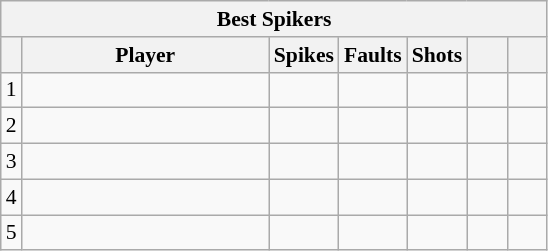<table class="wikitable sortable" style=font-size:90%>
<tr>
<th colspan=7>Best Spikers</th>
</tr>
<tr>
<th></th>
<th width=158>Player</th>
<th width=20>Spikes</th>
<th width=20>Faults</th>
<th width=20>Shots</th>
<th width=20></th>
<th width=20></th>
</tr>
<tr>
<td align=center>1</td>
<td></td>
<td align=center></td>
<td align=center></td>
<td align=center></td>
<td align=center></td>
<td align=center></td>
</tr>
<tr>
<td align=center>2</td>
<td></td>
<td align=center></td>
<td align=center></td>
<td align=center></td>
<td align=center></td>
<td align=center></td>
</tr>
<tr>
<td align=center>3</td>
<td></td>
<td align=center></td>
<td align=center></td>
<td align=center></td>
<td align=center></td>
<td align=center></td>
</tr>
<tr>
<td align=center>4</td>
<td></td>
<td align=center></td>
<td align=center></td>
<td align=center></td>
<td align=center></td>
<td align=center></td>
</tr>
<tr>
<td align=center>5</td>
<td></td>
<td align=center></td>
<td align=center></td>
<td align=center></td>
<td align=center></td>
<td align=center></td>
</tr>
</table>
